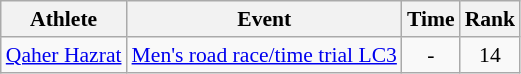<table class=wikitable style="font-size:90%">
<tr>
<th>Athlete</th>
<th>Event</th>
<th>Time</th>
<th>Rank</th>
</tr>
<tr>
<td><a href='#'>Qaher Hazrat</a></td>
<td><a href='#'>Men's road race/time trial LC3</a></td>
<td style="text-align:center;">-</td>
<td style="text-align:center;">14</td>
</tr>
</table>
